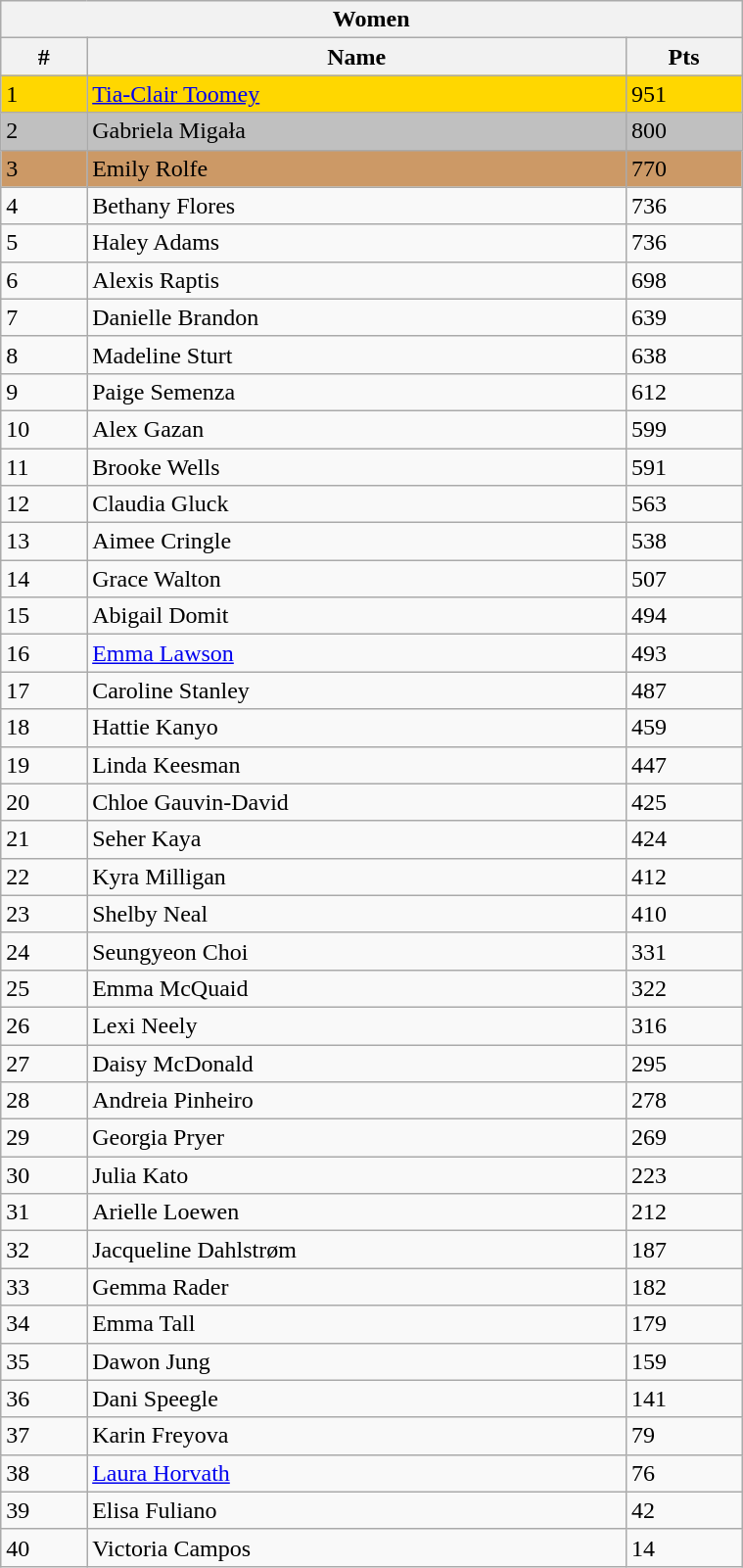<table class="wikitable" style="display: inline-table; margin-left: 50px;width: 40%;">
<tr>
<th colspan="3">Women</th>
</tr>
<tr>
<th>#</th>
<th>Name</th>
<th>Pts</th>
</tr>
<tr style=background:gold;">
<td>1</td>
<td> <a href='#'>Tia-Clair Toomey</a></td>
<td>951</td>
</tr>
<tr style=background:silver;">
<td>2</td>
<td> Gabriela Migała</td>
<td>800</td>
</tr>
<tr style=background:#c96;">
<td>3</td>
<td> Emily Rolfe</td>
<td>770</td>
</tr>
<tr>
<td>4</td>
<td> Bethany Flores</td>
<td>736</td>
</tr>
<tr>
<td>5</td>
<td> Haley Adams</td>
<td>736</td>
</tr>
<tr>
<td>6</td>
<td> Alexis Raptis</td>
<td>698</td>
</tr>
<tr>
<td>7</td>
<td> Danielle Brandon</td>
<td>639</td>
</tr>
<tr>
<td>8</td>
<td> Madeline Sturt</td>
<td>638</td>
</tr>
<tr>
<td>9</td>
<td> Paige Semenza</td>
<td>612</td>
</tr>
<tr>
<td>10</td>
<td> Alex Gazan</td>
<td>599</td>
</tr>
<tr>
<td>11</td>
<td> Brooke Wells</td>
<td>591</td>
</tr>
<tr>
<td>12</td>
<td> Claudia Gluck</td>
<td>563</td>
</tr>
<tr>
<td>13</td>
<td> Aimee Cringle</td>
<td>538</td>
</tr>
<tr>
<td>14</td>
<td> Grace Walton</td>
<td>507</td>
</tr>
<tr>
<td>15</td>
<td> Abigail Domit</td>
<td>494</td>
</tr>
<tr>
<td>16</td>
<td> <a href='#'>Emma Lawson</a></td>
<td>493</td>
</tr>
<tr>
<td>17</td>
<td> Caroline Stanley</td>
<td>487</td>
</tr>
<tr>
<td>18</td>
<td> Hattie Kanyo</td>
<td>459</td>
</tr>
<tr>
<td>19</td>
<td> Linda Keesman</td>
<td>447</td>
</tr>
<tr>
<td>20</td>
<td> Chloe Gauvin-David</td>
<td>425</td>
</tr>
<tr>
<td>21</td>
<td> Seher Kaya</td>
<td>424</td>
</tr>
<tr>
<td>22</td>
<td> Kyra Milligan</td>
<td>412</td>
</tr>
<tr>
<td>23</td>
<td> Shelby Neal</td>
<td>410</td>
</tr>
<tr>
<td>24</td>
<td> Seungyeon Choi</td>
<td>331</td>
</tr>
<tr>
<td>25</td>
<td> Emma McQuaid</td>
<td>322</td>
</tr>
<tr>
<td>26</td>
<td> Lexi Neely</td>
<td>316</td>
</tr>
<tr>
<td>27</td>
<td> Daisy McDonald</td>
<td>295</td>
</tr>
<tr>
<td>28</td>
<td> Andreia Pinheiro</td>
<td>278</td>
</tr>
<tr>
<td>29</td>
<td> Georgia Pryer</td>
<td>269</td>
</tr>
<tr>
<td>30</td>
<td> Julia Kato</td>
<td>223</td>
</tr>
<tr>
<td>31</td>
<td> Arielle Loewen</td>
<td>212</td>
</tr>
<tr>
<td>32</td>
<td> Jacqueline Dahlstrøm</td>
<td>187</td>
</tr>
<tr>
<td>33</td>
<td> Gemma Rader</td>
<td>182</td>
</tr>
<tr>
<td>34</td>
<td> Emma Tall</td>
<td>179</td>
</tr>
<tr>
<td>35</td>
<td> Dawon Jung</td>
<td>159</td>
</tr>
<tr>
<td>36</td>
<td> Dani Speegle</td>
<td>141</td>
</tr>
<tr>
<td>37</td>
<td> Karin Freyova</td>
<td>79</td>
</tr>
<tr>
<td>38</td>
<td> <a href='#'>Laura Horvath</a></td>
<td>76</td>
</tr>
<tr>
<td>39</td>
<td> Elisa Fuliano</td>
<td>42</td>
</tr>
<tr>
<td>40</td>
<td> Victoria Campos</td>
<td>14</td>
</tr>
</table>
